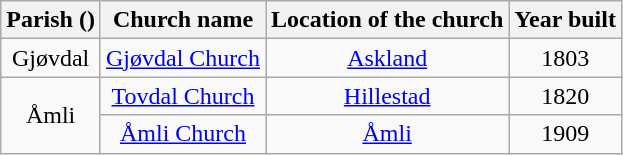<table class="wikitable" style="text-align:center">
<tr>
<th>Parish ()</th>
<th>Church name</th>
<th>Location of the church</th>
<th>Year built</th>
</tr>
<tr>
<td rowspan="1">Gjøvdal</td>
<td><a href='#'>Gjøvdal Church</a></td>
<td><a href='#'>Askland</a></td>
<td>1803</td>
</tr>
<tr>
<td rowspan="2">Åmli</td>
<td><a href='#'>Tovdal Church</a></td>
<td><a href='#'>Hillestad</a></td>
<td>1820</td>
</tr>
<tr>
<td><a href='#'>Åmli Church</a></td>
<td><a href='#'>Åmli</a></td>
<td>1909</td>
</tr>
</table>
